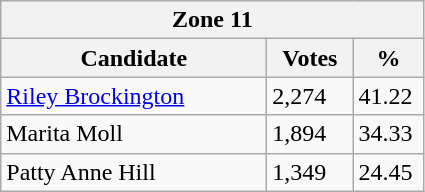<table class="wikitable">
<tr>
<th colspan="3">Zone 11</th>
</tr>
<tr>
<th style="width: 170px">Candidate</th>
<th style="width: 50px">Votes</th>
<th style="width: 40px">%</th>
</tr>
<tr>
<td><a href='#'>Riley Brockington</a></td>
<td>2,274</td>
<td>41.22</td>
</tr>
<tr>
<td>Marita Moll</td>
<td>1,894</td>
<td>34.33</td>
</tr>
<tr>
<td>Patty Anne Hill</td>
<td>1,349</td>
<td>24.45</td>
</tr>
</table>
